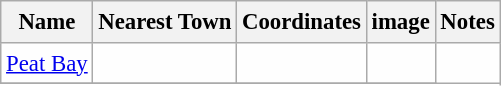<table class="wikitable sortable" style="table-layout:fixed;background-color:#FEFEFE;font-size:95%;padding:0.30em;line-height:1.35em;">
<tr>
<th scope="col">Name</th>
<th scope="col">Nearest Town</th>
<th scope="col" data-sort-type="number">Coordinates</th>
<th scope="col">image</th>
<th class="unsortable">Notes</th>
</tr>
<tr>
<td><a href='#'>Peat Bay</a></td>
<td></td>
<td></td>
<td></td>
</tr>
<tr>
</tr>
</table>
